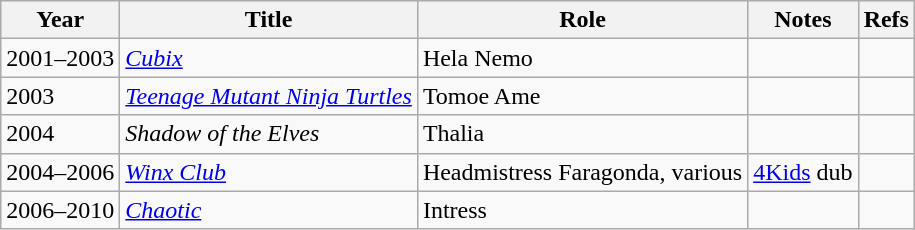<table class="wikitable sortable plainrowheaders">
<tr>
<th>Year</th>
<th>Title</th>
<th>Role</th>
<th class="unsortable">Notes</th>
<th class="unsortable">Refs</th>
</tr>
<tr>
<td>2001–2003</td>
<td><em><a href='#'>Cubix</a></em></td>
<td>Hela Nemo</td>
<td></td>
<td></td>
</tr>
<tr>
<td>2003</td>
<td><em><a href='#'>Teenage Mutant Ninja Turtles</a></em></td>
<td>Tomoe Ame</td>
<td></td>
<td></td>
</tr>
<tr>
<td>2004</td>
<td><em>Shadow of the Elves</em></td>
<td>Thalia</td>
<td></td>
<td></td>
</tr>
<tr>
<td>2004–2006</td>
<td><em><a href='#'>Winx Club</a></em></td>
<td>Headmistress Faragonda, various</td>
<td><a href='#'>4Kids</a> dub</td>
<td></td>
</tr>
<tr>
<td>2006–2010</td>
<td><em><a href='#'>Chaotic</a></em></td>
<td>Intress</td>
<td></td>
<td></td>
</tr>
</table>
